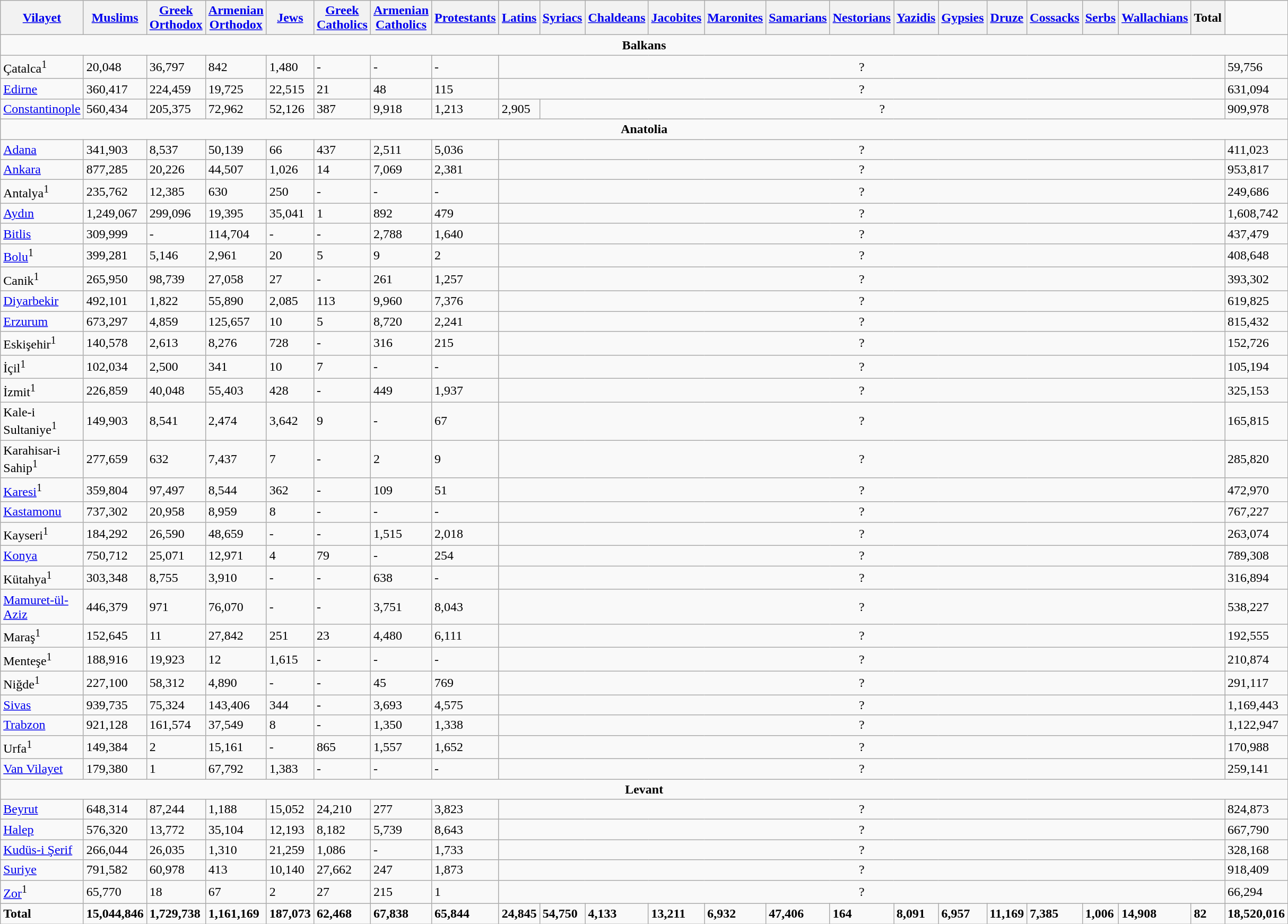<table class="wikitable sortable">
<tr>
<th><a href='#'>Vilayet</a></th>
<th><a href='#'>Muslims</a></th>
<th><a href='#'>Greek Orthodox</a></th>
<th><a href='#'>Armenian Orthodox</a></th>
<th><a href='#'>Jews</a></th>
<th><a href='#'>Greek Catholics</a></th>
<th><a href='#'>Armenian Catholics</a></th>
<th><a href='#'>Protestants</a></th>
<th><a href='#'>Latins</a></th>
<th><a href='#'>Syriacs</a></th>
<th><a href='#'>Chaldeans</a></th>
<th><a href='#'>Jacobites</a></th>
<th><a href='#'>Maronites</a></th>
<th><a href='#'>Samarians</a></th>
<th><a href='#'>Nestorians</a></th>
<th><a href='#'>Yazidis</a></th>
<th><a href='#'>Gypsies</a></th>
<th><a href='#'>Druze</a></th>
<th><a href='#'>Cossacks</a></th>
<th><a href='#'>Serbs</a></th>
<th><a href='#'>Wallachians</a></th>
<th>Total</th>
</tr>
<tr>
<td colspan="23" align="center"><strong>Balkans</strong></td>
</tr>
<tr>
<td>Çatalca<sup>1</sup></td>
<td>20,048</td>
<td>36,797</td>
<td>842</td>
<td>1,480</td>
<td>-</td>
<td>-</td>
<td>-</td>
<td colspan="14" align="center">?</td>
<td>59,756</td>
</tr>
<tr>
<td><a href='#'>Edirne</a></td>
<td>360,417</td>
<td>224,459</td>
<td>19,725</td>
<td>22,515</td>
<td>21</td>
<td>48</td>
<td>115</td>
<td colspan="14" align="center">?</td>
<td>631,094</td>
</tr>
<tr>
<td><a href='#'>Constantinople</a></td>
<td>560,434</td>
<td>205,375</td>
<td>72,962</td>
<td>52,126</td>
<td>387</td>
<td>9,918</td>
<td>1,213</td>
<td>2,905</td>
<td colspan="13" align="center">?</td>
<td>909,978</td>
</tr>
<tr>
<td colspan="23" align="center"><strong>Anatolia</strong></td>
</tr>
<tr>
<td><a href='#'>Adana</a></td>
<td>341,903</td>
<td>8,537</td>
<td>50,139</td>
<td>66</td>
<td>437</td>
<td>2,511</td>
<td>5,036</td>
<td colspan="14" align="center">?</td>
<td>411,023</td>
</tr>
<tr>
<td><a href='#'>Ankara</a></td>
<td>877,285</td>
<td>20,226</td>
<td>44,507</td>
<td>1,026</td>
<td>14</td>
<td>7,069</td>
<td>2,381</td>
<td colspan="14" align="center">?</td>
<td>953,817</td>
</tr>
<tr>
<td>Antalya<sup>1</sup></td>
<td>235,762</td>
<td>12,385</td>
<td>630</td>
<td>250</td>
<td>-</td>
<td>-</td>
<td>-</td>
<td colspan="14" align="center">?</td>
<td>249,686</td>
</tr>
<tr>
<td><a href='#'>Aydın</a></td>
<td>1,249,067</td>
<td>299,096</td>
<td>19,395</td>
<td>35,041</td>
<td>1</td>
<td>892</td>
<td>479</td>
<td colspan="14" align="center">?</td>
<td>1,608,742</td>
</tr>
<tr>
<td><a href='#'>Bitlis</a></td>
<td>309,999</td>
<td>-</td>
<td>114,704</td>
<td>-</td>
<td>-</td>
<td>2,788</td>
<td>1,640</td>
<td colspan="14" align="center">?</td>
<td>437,479</td>
</tr>
<tr>
<td><a href='#'>Bolu</a><sup>1</sup></td>
<td>399,281</td>
<td>5,146</td>
<td>2,961</td>
<td>20</td>
<td>5</td>
<td>9</td>
<td>2</td>
<td colspan="14" align="center">?</td>
<td>408,648</td>
</tr>
<tr>
<td>Canik<sup>1</sup></td>
<td>265,950</td>
<td>98,739</td>
<td>27,058</td>
<td>27</td>
<td>-</td>
<td>261</td>
<td>1,257</td>
<td colspan="14" align="center">?</td>
<td>393,302</td>
</tr>
<tr>
<td><a href='#'>Diyarbekir</a></td>
<td>492,101</td>
<td>1,822</td>
<td>55,890</td>
<td>2,085</td>
<td>113</td>
<td>9,960</td>
<td>7,376</td>
<td colspan="14" align="center">?</td>
<td>619,825</td>
</tr>
<tr>
<td><a href='#'>Erzurum</a></td>
<td>673,297</td>
<td>4,859</td>
<td>125,657</td>
<td>10</td>
<td>5</td>
<td>8,720</td>
<td>2,241</td>
<td colspan="14" align="center">?</td>
<td>815,432</td>
</tr>
<tr>
<td>Eskişehir<sup>1</sup></td>
<td>140,578</td>
<td>2,613</td>
<td>8,276</td>
<td>728</td>
<td>-</td>
<td>316</td>
<td>215</td>
<td colspan="14" align="center">?</td>
<td>152,726</td>
</tr>
<tr>
<td>İçil<sup>1</sup></td>
<td>102,034</td>
<td>2,500</td>
<td>341</td>
<td>10</td>
<td>7</td>
<td>-</td>
<td>-</td>
<td colspan="14" align="center">?</td>
<td>105,194</td>
</tr>
<tr>
<td>İzmit<sup>1</sup></td>
<td>226,859</td>
<td>40,048</td>
<td>55,403</td>
<td>428</td>
<td>-</td>
<td>449</td>
<td>1,937</td>
<td colspan="14" align="center">?</td>
<td>325,153</td>
</tr>
<tr>
<td>Kale-i Sultaniye<sup>1</sup></td>
<td>149,903</td>
<td>8,541</td>
<td>2,474</td>
<td>3,642</td>
<td>9</td>
<td>-</td>
<td>67</td>
<td colspan="14" align="center">?</td>
<td>165,815</td>
</tr>
<tr>
<td>Karahisar-i Sahip<sup>1</sup></td>
<td>277,659</td>
<td>632</td>
<td>7,437</td>
<td>7</td>
<td>-</td>
<td>2</td>
<td>9</td>
<td colspan="14" align="center">?</td>
<td>285,820</td>
</tr>
<tr>
<td><a href='#'>Karesi</a><sup>1</sup></td>
<td>359,804</td>
<td>97,497</td>
<td>8,544</td>
<td>362</td>
<td>-</td>
<td>109</td>
<td>51</td>
<td colspan="14" align="center">?</td>
<td>472,970</td>
</tr>
<tr>
<td><a href='#'>Kastamonu</a></td>
<td>737,302</td>
<td>20,958</td>
<td>8,959</td>
<td>8</td>
<td>-</td>
<td>-</td>
<td>-</td>
<td colspan="14" align="center">?</td>
<td>767,227</td>
</tr>
<tr>
<td>Kayseri<sup>1</sup></td>
<td>184,292</td>
<td>26,590</td>
<td>48,659</td>
<td>-</td>
<td>-</td>
<td>1,515</td>
<td>2,018</td>
<td colspan="14" align="center">?</td>
<td>263,074</td>
</tr>
<tr>
<td><a href='#'>Konya</a></td>
<td>750,712</td>
<td>25,071</td>
<td>12,971</td>
<td>4</td>
<td>79</td>
<td>-</td>
<td>254</td>
<td colspan="14" align="center">?</td>
<td>789,308</td>
</tr>
<tr>
<td>Kütahya<sup>1</sup></td>
<td>303,348</td>
<td>8,755</td>
<td>3,910</td>
<td>-</td>
<td>-</td>
<td>638</td>
<td>-</td>
<td colspan="14" align="center">?</td>
<td>316,894</td>
</tr>
<tr>
<td><a href='#'>Mamuret-ül-Aziz</a></td>
<td>446,379</td>
<td>971</td>
<td>76,070</td>
<td>-</td>
<td>-</td>
<td>3,751</td>
<td>8,043</td>
<td colspan="14" align="center">?</td>
<td>538,227</td>
</tr>
<tr>
<td>Maraş<sup>1</sup></td>
<td>152,645</td>
<td>11</td>
<td>27,842</td>
<td>251</td>
<td>23</td>
<td>4,480</td>
<td>6,111</td>
<td colspan="14" align="center">?</td>
<td>192,555</td>
</tr>
<tr>
<td>Menteşe<sup>1</sup></td>
<td>188,916</td>
<td>19,923</td>
<td>12</td>
<td>1,615</td>
<td>-</td>
<td>-</td>
<td>-</td>
<td colspan="14" align="center">?</td>
<td>210,874</td>
</tr>
<tr>
<td>Niğde<sup>1</sup></td>
<td>227,100</td>
<td>58,312</td>
<td>4,890</td>
<td>-</td>
<td>-</td>
<td>45</td>
<td>769</td>
<td colspan="14" align="center">?</td>
<td>291,117</td>
</tr>
<tr>
<td><a href='#'>Sivas</a></td>
<td>939,735</td>
<td>75,324</td>
<td>143,406</td>
<td>344</td>
<td>-</td>
<td>3,693</td>
<td>4,575</td>
<td colspan="14" align="center">?</td>
<td>1,169,443</td>
</tr>
<tr>
<td><a href='#'>Trabzon</a></td>
<td>921,128</td>
<td>161,574</td>
<td>37,549</td>
<td>8</td>
<td>-</td>
<td>1,350</td>
<td>1,338</td>
<td colspan="14" align="center">?</td>
<td>1,122,947</td>
</tr>
<tr>
<td>Urfa<sup>1</sup></td>
<td>149,384</td>
<td>2</td>
<td>15,161</td>
<td>-</td>
<td>865</td>
<td>1,557</td>
<td>1,652</td>
<td colspan="14" align="center">?</td>
<td>170,988</td>
</tr>
<tr>
<td><a href='#'>Van Vilayet</a></td>
<td>179,380</td>
<td>1</td>
<td>67,792</td>
<td>1,383</td>
<td>-</td>
<td>-</td>
<td>-</td>
<td colspan="14" align="center">?</td>
<td>259,141</td>
</tr>
<tr>
<td colspan="23" align="center"><strong>Levant</strong></td>
</tr>
<tr>
<td><a href='#'>Beyrut</a></td>
<td>648,314</td>
<td>87,244</td>
<td>1,188</td>
<td>15,052</td>
<td>24,210</td>
<td>277</td>
<td>3,823</td>
<td colspan="14" align="center">?</td>
<td>824,873</td>
</tr>
<tr>
<td><a href='#'>Halep</a></td>
<td>576,320</td>
<td>13,772</td>
<td>35,104</td>
<td>12,193</td>
<td>8,182</td>
<td>5,739</td>
<td>8,643</td>
<td colspan="14" align="center">?</td>
<td>667,790</td>
</tr>
<tr>
<td><a href='#'>Kudüs-i Şerif</a></td>
<td>266,044</td>
<td>26,035</td>
<td>1,310</td>
<td>21,259</td>
<td>1,086</td>
<td>-</td>
<td>1,733</td>
<td colspan="14" align="center">?</td>
<td>328,168</td>
</tr>
<tr>
<td><a href='#'>Suriye</a></td>
<td>791,582</td>
<td>60,978</td>
<td>413</td>
<td>10,140</td>
<td>27,662</td>
<td>247</td>
<td>1,873</td>
<td colspan="14" align="center">?</td>
<td>918,409</td>
</tr>
<tr>
<td><a href='#'>Zor</a><sup>1</sup></td>
<td>65,770</td>
<td>18</td>
<td>67</td>
<td>2</td>
<td>27</td>
<td>215</td>
<td>1</td>
<td colspan="14" align="center">?</td>
<td>66,294</td>
</tr>
<tr>
<td><strong>Total</strong></td>
<td><strong>15,044,846</strong></td>
<td><strong>1,729,738</strong></td>
<td><strong>1,161,169</strong></td>
<td><strong>187,073</strong></td>
<td><strong>62,468</strong></td>
<td><strong>67,838</strong></td>
<td><strong>65,844</strong></td>
<td><strong>24,845</strong></td>
<td><strong>54,750</strong></td>
<td><strong>4,133</strong></td>
<td><strong>13,211</strong></td>
<td><strong>6,932</strong></td>
<td><strong>47,406</strong></td>
<td><strong>164</strong></td>
<td><strong>8,091</strong></td>
<td><strong>6,957</strong></td>
<td><strong>11,169</strong></td>
<td><strong>7,385</strong></td>
<td><strong>1,006</strong></td>
<td><strong>14,908</strong></td>
<td><strong>82</strong></td>
<td><strong>18,520,016</strong></td>
</tr>
</table>
